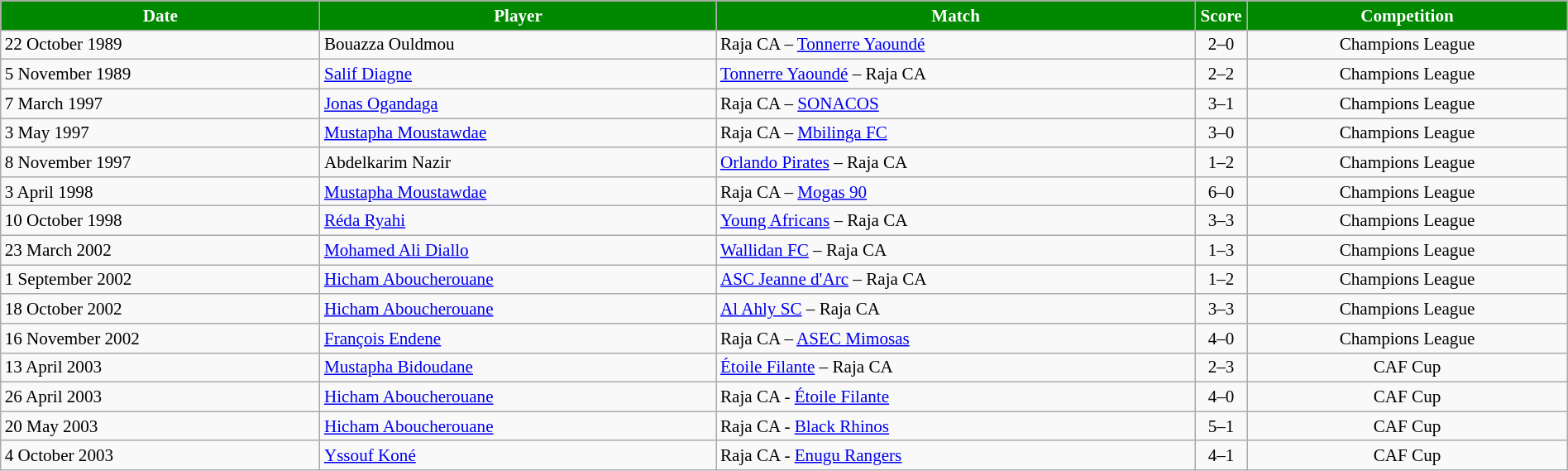<table class="wikitable" border="0" style="text-align:center;font-size:88%; width:100%">
<tr>
<th style="color:#FFFFFF; background:#008800;">Date</th>
<th style="color:#FFFFFF; background:#008800;">Player</th>
<th style="color:#FFFFFF; background:#008800;">Match</th>
<th width="35" style="color:#FFFFFF; background:#008800;">Score</th>
<th style="color:#FFFFFF; background:#008800;">Competition</th>
</tr>
<tr>
<td align="left">22 October 1989</td>
<td align="left"> Bouazza Ouldmou</td>
<td align="left">Raja CA – <a href='#'>Tonnerre Yaoundé</a></td>
<td>2–0</td>
<td>Champions League</td>
</tr>
<tr>
<td align="left">5 November 1989</td>
<td align="left"> <a href='#'>Salif Diagne</a></td>
<td align="left"><a href='#'>Tonnerre Yaoundé</a> – Raja CA</td>
<td align="center">2–2</td>
<td>Champions League</td>
</tr>
<tr>
<td align="left">7 March 1997</td>
<td align="left"> <a href='#'>Jonas Ogandaga</a></td>
<td align="left">Raja CA – <a href='#'>SONACOS</a></td>
<td align="center">3–1</td>
<td>Champions League</td>
</tr>
<tr>
<td align="left">3 May 1997</td>
<td align="left"> <a href='#'>Mustapha Moustawdae</a></td>
<td align="left">Raja CA – <a href='#'>Mbilinga FC</a></td>
<td align="center">3–0</td>
<td>Champions League</td>
</tr>
<tr>
<td align="left">8 November 1997</td>
<td align="left"> Abdelkarim Nazir</td>
<td align="left"><a href='#'>Orlando Pirates</a> – Raja CA</td>
<td align="center">1–2</td>
<td>Champions League</td>
</tr>
<tr>
<td align="left">3 April 1998</td>
<td align="left"> <a href='#'>Mustapha Moustawdae</a></td>
<td align="left">Raja CA – <a href='#'>Mogas 90</a></td>
<td align="center">6–0</td>
<td>Champions League</td>
</tr>
<tr>
<td align="left">10 October 1998</td>
<td align="left"> <a href='#'>Réda Ryahi</a></td>
<td align="left"><a href='#'>Young Africans</a> – Raja CA</td>
<td align="center">3–3</td>
<td>Champions League</td>
</tr>
<tr>
<td align="left">23 March 2002</td>
<td align="left"> <a href='#'>Mohamed Ali Diallo</a></td>
<td align="left"><a href='#'>Wallidan FC</a> – Raja CA</td>
<td align="center">1–3</td>
<td>Champions League</td>
</tr>
<tr>
<td align="left">1 September 2002</td>
<td align="left"> <a href='#'>Hicham Aboucherouane</a></td>
<td align="left"><a href='#'>ASC Jeanne d'Arc</a> – Raja CA</td>
<td align="center">1–2</td>
<td>Champions League</td>
</tr>
<tr>
<td align="left">18 October 2002</td>
<td align="left"> <a href='#'>Hicham Aboucherouane</a></td>
<td align="left"><a href='#'>Al Ahly SC</a> – Raja CA</td>
<td>3–3</td>
<td>Champions League</td>
</tr>
<tr>
<td align="left">16 November 2002</td>
<td align="left"> <a href='#'>François Endene</a></td>
<td align="left">Raja CA – <a href='#'>ASEC Mimosas</a></td>
<td align="center">4–0</td>
<td>Champions League</td>
</tr>
<tr>
<td align="left">13 April 2003</td>
<td align="left"> <a href='#'>Mustapha Bidoudane</a></td>
<td align="left"><a href='#'>Étoile Filante</a> – Raja CA</td>
<td>2–3</td>
<td>CAF Cup</td>
</tr>
<tr>
<td align="left">26 April 2003</td>
<td align="left"> <a href='#'>Hicham Aboucherouane</a></td>
<td align="left">Raja CA - <a href='#'>Étoile Filante</a></td>
<td align="center">4–0</td>
<td>CAF Cup</td>
</tr>
<tr>
<td align="left">20 May 2003</td>
<td align="left"> <a href='#'>Hicham Aboucherouane</a></td>
<td align="left">Raja CA - <a href='#'>Black Rhinos</a></td>
<td>5–1</td>
<td>CAF Cup</td>
</tr>
<tr>
<td align="left">4 October 2003</td>
<td align="left"> <a href='#'>Yssouf Koné</a></td>
<td align="left">Raja CA - <a href='#'>Enugu Rangers</a></td>
<td align="center">4–1</td>
<td>CAF Cup</td>
</tr>
</table>
